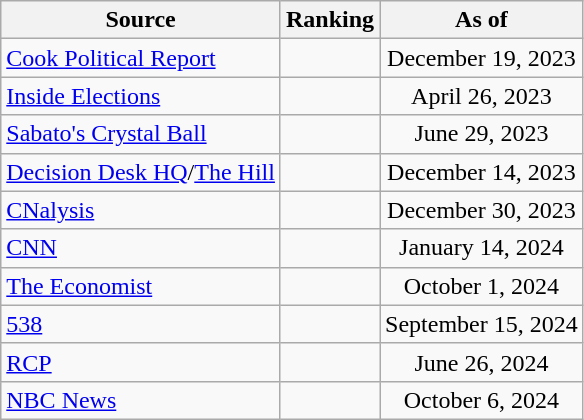<table class="wikitable sortable" style="text-align:center">
<tr>
<th>Source</th>
<th>Ranking</th>
<th>As of</th>
</tr>
<tr>
<td align=left><a href='#'>Cook Political Report</a></td>
<td></td>
<td>December 19, 2023</td>
</tr>
<tr>
<td align=left><a href='#'>Inside Elections</a></td>
<td></td>
<td>April 26, 2023</td>
</tr>
<tr>
<td align=left><a href='#'>Sabato's Crystal Ball</a></td>
<td></td>
<td>June 29, 2023</td>
</tr>
<tr>
<td align=left><a href='#'>Decision Desk HQ</a>/<a href='#'>The Hill</a></td>
<td></td>
<td>December 14, 2023</td>
</tr>
<tr>
<td align=left><a href='#'>CNalysis</a></td>
<td></td>
<td>December 30, 2023</td>
</tr>
<tr>
<td align=left><a href='#'>CNN</a></td>
<td></td>
<td>January 14, 2024</td>
</tr>
<tr>
<td align=left><a href='#'>The Economist</a></td>
<td></td>
<td>October 1, 2024</td>
</tr>
<tr>
<td align="left"><a href='#'>538</a></td>
<td></td>
<td>September 15, 2024</td>
</tr>
<tr>
<td align="left"><a href='#'>RCP</a></td>
<td></td>
<td>June 26, 2024</td>
</tr>
<tr>
<td align="left"><a href='#'>NBC News</a></td>
<td></td>
<td>October 6, 2024</td>
</tr>
</table>
